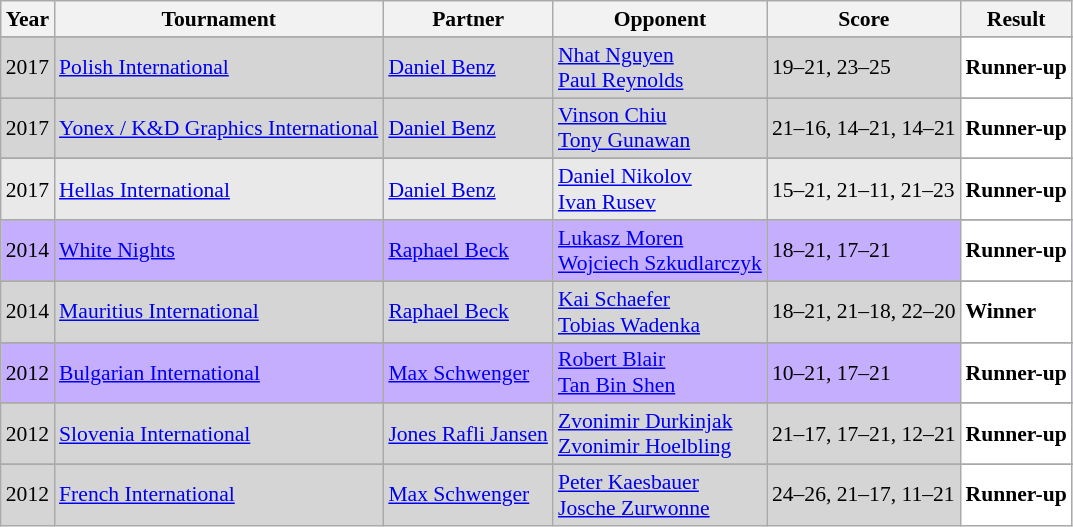<table class="sortable wikitable" style="font-size: 90%;">
<tr>
<th>Year</th>
<th>Tournament</th>
<th>Partner</th>
<th>Opponent</th>
<th>Score</th>
<th>Result</th>
</tr>
<tr>
</tr>
<tr style="background:#D5D5D5">
<td align="center">2017</td>
<td align="left"><a href='#'>Polish International</a></td>
<td align="left"> <a href='#'>Daniel Benz</a></td>
<td align="left"> <a href='#'>Nhat Nguyen</a> <br>  <a href='#'>Paul Reynolds</a></td>
<td align="left">19–21, 23–25</td>
<td style="text-align:left; background:white"> <strong>Runner-up</strong></td>
</tr>
<tr>
</tr>
<tr style="background:#D5D5D5">
<td align="center">2017</td>
<td align="left"><a href='#'>Yonex / K&D Graphics International</a></td>
<td align="left"> <a href='#'>Daniel Benz</a></td>
<td align="left"> <a href='#'>Vinson Chiu</a> <br>  <a href='#'>Tony Gunawan</a></td>
<td align="left">21–16, 14–21, 14–21</td>
<td style="text-align:left; background:white"> <strong>Runner-up</strong></td>
</tr>
<tr>
</tr>
<tr style="background:#E9E9E9">
<td align="center">2017</td>
<td align="left"><a href='#'>Hellas International</a></td>
<td align="left"> <a href='#'>Daniel Benz</a></td>
<td align="left"> <a href='#'>Daniel Nikolov</a> <br>  <a href='#'>Ivan Rusev</a></td>
<td align="left">15–21, 21–11, 21–23</td>
<td style="text-align:left; background:white"> <strong>Runner-up</strong></td>
</tr>
<tr>
</tr>
<tr style="background:#C6AEFF">
<td align="center">2014</td>
<td align="left"><a href='#'>White Nights</a></td>
<td align="left"> <a href='#'>Raphael Beck</a></td>
<td align="left"> <a href='#'>Lukasz Moren</a> <br>  <a href='#'>Wojciech Szkudlarczyk</a></td>
<td align="left">18–21, 17–21</td>
<td style="text-align:left; background:white"> <strong>Runner-up</strong></td>
</tr>
<tr>
</tr>
<tr style="background:#D5D5D5">
<td align="center">2014</td>
<td align="left"><a href='#'>Mauritius International</a></td>
<td align="left"> <a href='#'>Raphael Beck</a></td>
<td align="left"> <a href='#'>Kai Schaefer</a> <br>  <a href='#'>Tobias Wadenka</a></td>
<td align="left">18–21, 21–18, 22–20</td>
<td style="text-align:left; background:white"> <strong>Winner</strong></td>
</tr>
<tr>
</tr>
<tr style="background:#C6AEFF">
<td align="center">2012</td>
<td align="left"><a href='#'>Bulgarian International</a></td>
<td align="left"> <a href='#'>Max Schwenger</a></td>
<td align="left"> <a href='#'>Robert Blair</a> <br>  <a href='#'>Tan Bin Shen</a></td>
<td align="left">10–21, 17–21</td>
<td style="text-align:left; background:white"> <strong>Runner-up</strong></td>
</tr>
<tr>
</tr>
<tr style="background:#D5D5D5">
<td align="center">2012</td>
<td align="left"><a href='#'>Slovenia International</a></td>
<td align="left"> <a href='#'>Jones Rafli Jansen</a></td>
<td align="left"> <a href='#'>Zvonimir Durkinjak</a> <br>  <a href='#'>Zvonimir Hoelbling</a></td>
<td align="left">21–17, 17–21, 12–21</td>
<td style="text-align:left; background:white"> <strong>Runner-up</strong></td>
</tr>
<tr>
</tr>
<tr style="background:#D5D5D5">
<td align="center">2012</td>
<td align="left"><a href='#'>French International</a></td>
<td align="left"> <a href='#'>Max Schwenger</a></td>
<td align="left"> <a href='#'>Peter Kaesbauer</a> <br>  <a href='#'>Josche Zurwonne</a></td>
<td align="left">24–26, 21–17, 11–21</td>
<td style="text-align:left; background:white"> <strong>Runner-up</strong></td>
</tr>
</table>
